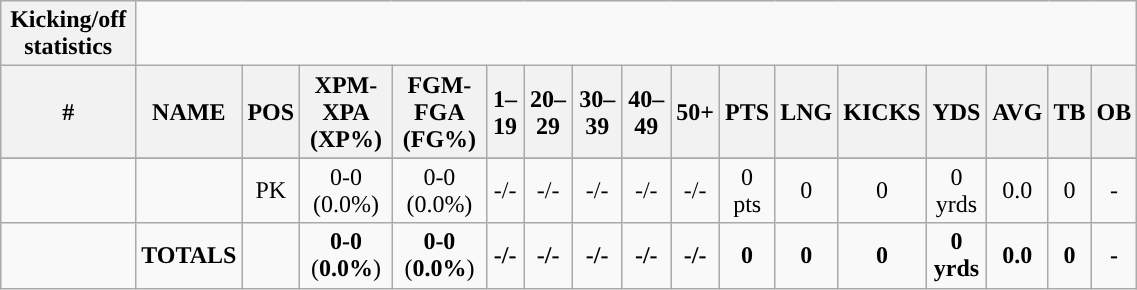<table style="width:60%; text-align:center;" class="wikitable collapsible collapsed">
<tr>
<th style="text-align:center; ">Kicking/off statistics</th>
</tr>
<tr>
<th>#</th>
<th>NAME</th>
<th>POS</th>
<th>XPM-XPA (XP%)</th>
<th>FGM-FGA (FG%)</th>
<th>1–19</th>
<th>20–29</th>
<th>30–39</th>
<th>40–49</th>
<th>50+</th>
<th>PTS</th>
<th>LNG</th>
<th>KICKS</th>
<th>YDS</th>
<th>AVG</th>
<th>TB</th>
<th>OB</th>
</tr>
<tr>
</tr>
<tr>
<td></td>
<td></td>
<td>PK</td>
<td>0-0 (0.0%)</td>
<td>0-0 (0.0%)</td>
<td>-/-</td>
<td>-/-</td>
<td>-/-</td>
<td>-/-</td>
<td>-/-</td>
<td>0 pts</td>
<td>0</td>
<td>0</td>
<td>0 yrds</td>
<td>0.0</td>
<td>0</td>
<td>-</td>
</tr>
<tr>
<td></td>
<td><strong>TOTALS</strong></td>
<td></td>
<td><strong>0-0</strong> (<strong>0.0%</strong>)</td>
<td><strong>0-0</strong> (<strong>0.0%</strong>)</td>
<td><strong>-/-</strong></td>
<td><strong>-/-</strong></td>
<td><strong>-/-</strong></td>
<td><strong>-/-</strong></td>
<td><strong>-/-</strong></td>
<td><strong>0</strong></td>
<td><strong>0</strong></td>
<td><strong>0</strong></td>
<td><strong>0 yrds</strong></td>
<td><strong>0.0</strong></td>
<td><strong>0</strong></td>
<td><strong>-</strong></td>
</tr>
</table>
